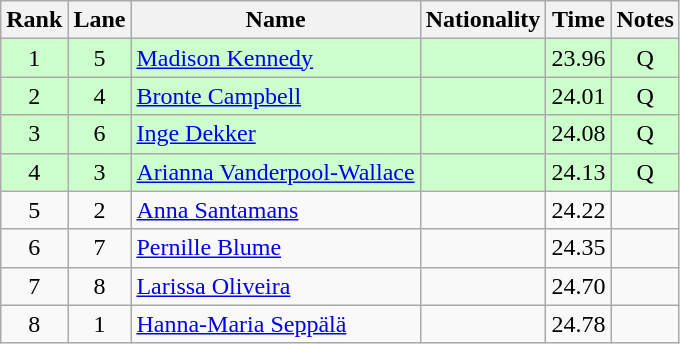<table class="wikitable sortable" style="text-align:center">
<tr>
<th>Rank</th>
<th>Lane</th>
<th>Name</th>
<th>Nationality</th>
<th>Time</th>
<th>Notes</th>
</tr>
<tr bgcolor=ccffcc>
<td>1</td>
<td>5</td>
<td align=left><a href='#'>Madison Kennedy</a></td>
<td align=left></td>
<td>23.96</td>
<td>Q</td>
</tr>
<tr bgcolor=ccffcc>
<td>2</td>
<td>4</td>
<td align=left><a href='#'>Bronte Campbell</a></td>
<td align=left></td>
<td>24.01</td>
<td>Q</td>
</tr>
<tr bgcolor=ccffcc>
<td>3</td>
<td>6</td>
<td align=left><a href='#'>Inge Dekker</a></td>
<td align=left></td>
<td>24.08</td>
<td>Q</td>
</tr>
<tr bgcolor=ccffcc>
<td>4</td>
<td>3</td>
<td align=left><a href='#'>Arianna Vanderpool-Wallace</a></td>
<td align=left></td>
<td>24.13</td>
<td>Q</td>
</tr>
<tr>
<td>5</td>
<td>2</td>
<td align=left><a href='#'>Anna Santamans</a></td>
<td align=left></td>
<td>24.22</td>
<td></td>
</tr>
<tr>
<td>6</td>
<td>7</td>
<td align=left><a href='#'>Pernille Blume</a></td>
<td align=left></td>
<td>24.35</td>
<td></td>
</tr>
<tr>
<td>7</td>
<td>8</td>
<td align=left><a href='#'>Larissa Oliveira</a></td>
<td align=left></td>
<td>24.70</td>
<td></td>
</tr>
<tr>
<td>8</td>
<td>1</td>
<td align=left><a href='#'>Hanna-Maria Seppälä</a></td>
<td align=left></td>
<td>24.78</td>
<td></td>
</tr>
</table>
